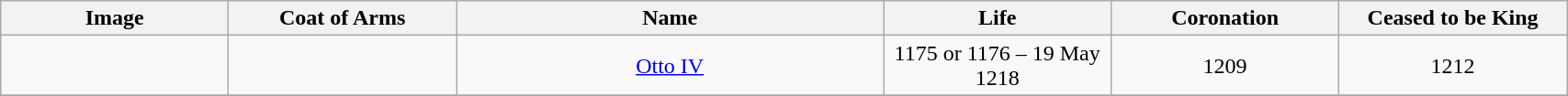<table width=90% class="wikitable">
<tr>
<th width=8%>Image</th>
<th width=8%>Coat of Arms</th>
<th width=15%>Name</th>
<th width=8%>Life</th>
<th width=8%>Coronation</th>
<th width=8%>Ceased to be King</th>
</tr>
<tr>
<td></td>
<td></td>
<td align="center"><a href='#'>Otto IV</a></td>
<td align="center">1175 or 1176 – 19 May 1218</td>
<td align="center">1209</td>
<td align="center">1212</td>
</tr>
<tr>
</tr>
</table>
